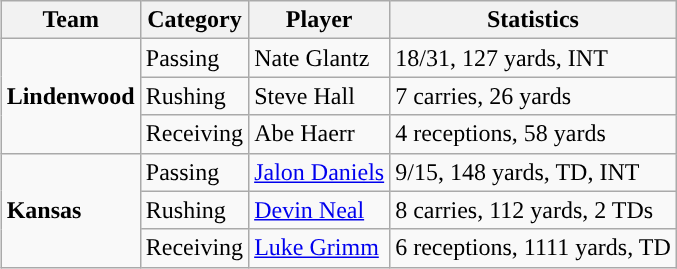<table class="wikitable" style="float: right;">
<tr>
<th>Team</th>
<th>Category</th>
<th>Player</th>
<th>Statistics</th>
</tr>
<tr>
<td rowspan=3><strong>Lindenwood</strong></td>
<td>Passing</td>
<td>Nate Glantz</td>
<td>18/31, 127 yards, INT</td>
</tr>
<tr>
<td>Rushing</td>
<td>Steve Hall</td>
<td>7 carries, 26 yards</td>
</tr>
<tr>
<td>Receiving</td>
<td>Abe Haerr</td>
<td>4 receptions, 58 yards</td>
</tr>
<tr>
<td rowspan=3><strong>Kansas</strong></td>
<td>Passing</td>
<td><a href='#'>Jalon Daniels</a></td>
<td>9/15, 148 yards, TD, INT</td>
</tr>
<tr>
<td>Rushing</td>
<td><a href='#'>Devin Neal</a></td>
<td>8 carries, 112 yards, 2 TDs</td>
</tr>
<tr>
<td>Receiving</td>
<td><a href='#'>Luke Grimm</a></td>
<td>6 receptions, 1111 yards, TD</td>
</tr>
</table>
